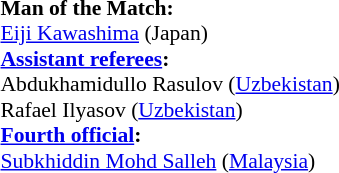<table width=50% style="font-size: 90%">
<tr>
<td><br><strong>Man of the Match:</strong>
<br><a href='#'>Eiji Kawashima</a> (Japan)<br><strong><a href='#'>Assistant referees</a>:</strong>
<br>Abdukhamidullo Rasulov (<a href='#'>Uzbekistan</a>)
<br>Rafael Ilyasov (<a href='#'>Uzbekistan</a>)
<br><strong><a href='#'>Fourth official</a>:</strong>
<br><a href='#'>Subkhiddin Mohd Salleh</a> (<a href='#'>Malaysia</a>)</td>
</tr>
</table>
